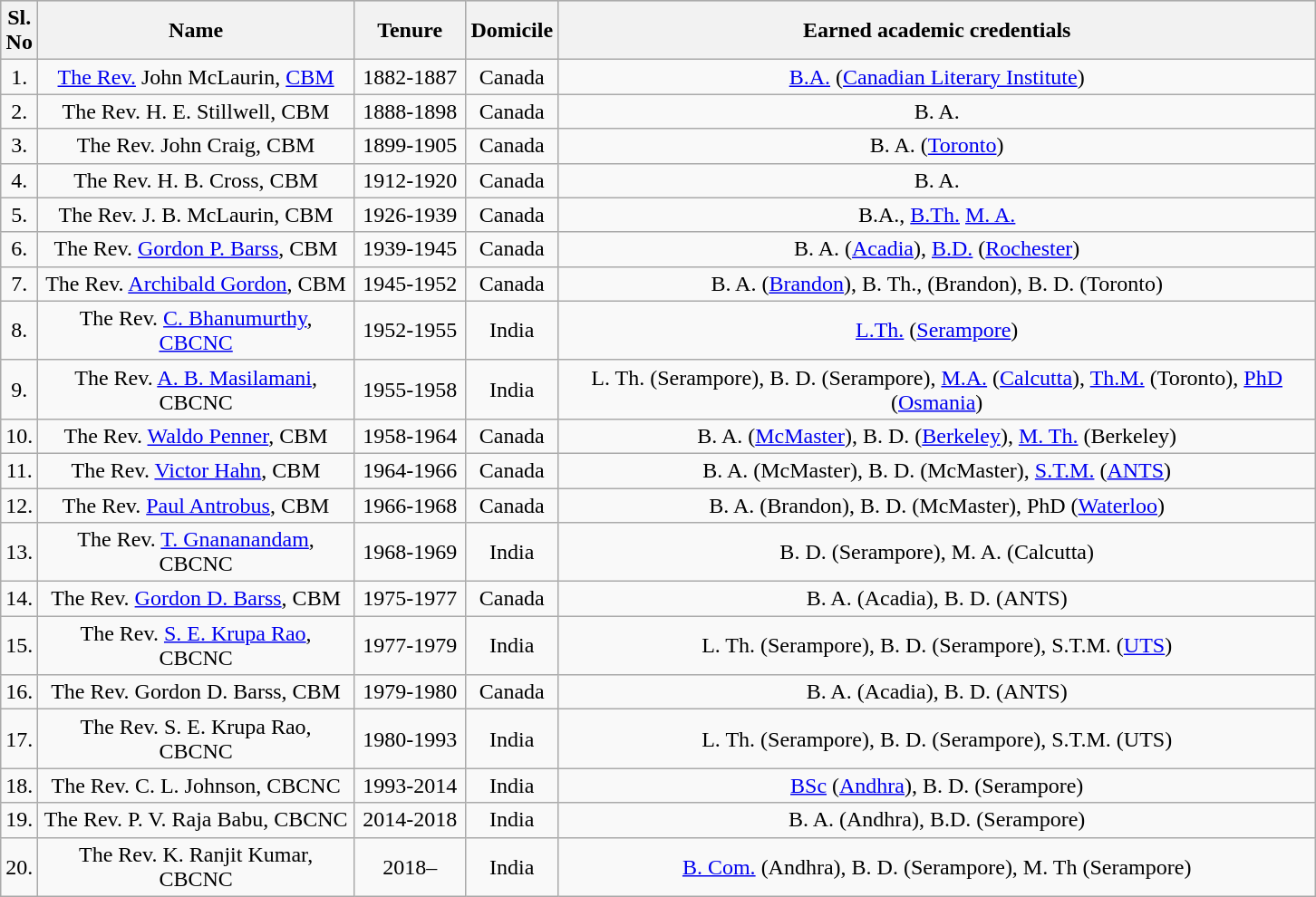<table class="wikitable sortable" style="text-align:center">
<tr style="background:#cccccc">
<th scope="col" style="width: 10px;">Sl. No</th>
<th scope="col" style="width: 225px;">Name</th>
<th scope="col" style="width: 75px;">Tenure</th>
<th scope="col" style="width: 25px;">Domicile</th>
<th scope="col" style="width: 550px;">Earned academic credentials</th>
</tr>
<tr>
<td>1.</td>
<td><a href='#'>The Rev.</a> John McLaurin, <a href='#'>CBM</a></td>
<td>1882-1887</td>
<td>Canada</td>
<td><a href='#'>B.A.</a> (<a href='#'>Canadian Literary Institute</a>)</td>
</tr>
<tr>
<td>2.</td>
<td>The Rev. H. E. Stillwell, CBM</td>
<td>1888-1898</td>
<td>Canada</td>
<td>B. A.</td>
</tr>
<tr>
<td>3.</td>
<td>The Rev. John Craig, CBM</td>
<td>1899-1905</td>
<td>Canada</td>
<td>B. A. (<a href='#'>Toronto</a>)</td>
</tr>
<tr>
<td>4.</td>
<td>The Rev. H. B. Cross, CBM</td>
<td>1912-1920</td>
<td>Canada</td>
<td>B. A.</td>
</tr>
<tr>
<td>5.</td>
<td>The Rev. J. B. McLaurin, CBM</td>
<td>1926-1939</td>
<td>Canada</td>
<td>B.A., <a href='#'>B.Th.</a> <a href='#'>M. A.</a></td>
</tr>
<tr>
<td>6.</td>
<td>The Rev. <a href='#'>Gordon P. Barss</a>, CBM</td>
<td>1939-1945</td>
<td>Canada</td>
<td>B. A. (<a href='#'>Acadia</a>), <a href='#'>B.D.</a> (<a href='#'>Rochester</a>)</td>
</tr>
<tr>
<td>7.</td>
<td>The Rev. <a href='#'>Archibald Gordon</a>, CBM</td>
<td>1945-1952</td>
<td>Canada</td>
<td>B. A. (<a href='#'>Brandon</a>), B. Th., (Brandon), B. D. (Toronto)</td>
</tr>
<tr>
<td>8.</td>
<td>The Rev. <a href='#'>C. Bhanumurthy</a>, <a href='#'>CBCNC</a></td>
<td>1952-1955</td>
<td>India</td>
<td><a href='#'>L.Th.</a> (<a href='#'>Serampore</a>)</td>
</tr>
<tr>
<td>9.</td>
<td>The Rev. <a href='#'>A. B. Masilamani</a>, CBCNC</td>
<td>1955-1958</td>
<td>India</td>
<td>L. Th. (Serampore), B. D. (Serampore), <a href='#'>M.A.</a> (<a href='#'>Calcutta</a>), <a href='#'>Th.M.</a> (Toronto), <a href='#'>PhD</a> (<a href='#'>Osmania</a>)</td>
</tr>
<tr>
<td>10.</td>
<td>The Rev. <a href='#'>Waldo Penner</a>, CBM</td>
<td>1958-1964</td>
<td>Canada</td>
<td>B. A. (<a href='#'>McMaster</a>), B. D. (<a href='#'>Berkeley</a>), <a href='#'>M. Th.</a> (Berkeley)</td>
</tr>
<tr>
<td>11.</td>
<td>The Rev. <a href='#'>Victor Hahn</a>, CBM</td>
<td>1964-1966</td>
<td>Canada</td>
<td>B. A. (McMaster), B. D. (McMaster), <a href='#'>S.T.M.</a> (<a href='#'>ANTS</a>)</td>
</tr>
<tr>
<td>12.</td>
<td>The Rev. <a href='#'>Paul Antrobus</a>, CBM</td>
<td>1966-1968</td>
<td>Canada</td>
<td>B. A. (Brandon), B. D. (McMaster), PhD (<a href='#'>Waterloo</a>)</td>
</tr>
<tr>
<td>13.</td>
<td>The Rev. <a href='#'>T. Gnananandam</a>, CBCNC</td>
<td>1968-1969</td>
<td>India</td>
<td>B. D. (Serampore), M. A. (Calcutta)</td>
</tr>
<tr>
<td>14.</td>
<td>The Rev. <a href='#'>Gordon D. Barss</a>, CBM</td>
<td>1975-1977</td>
<td>Canada</td>
<td>B. A. (Acadia), B. D. (ANTS)</td>
</tr>
<tr>
<td>15.</td>
<td>The Rev. <a href='#'>S. E. Krupa Rao</a>, CBCNC</td>
<td>1977-1979</td>
<td>India</td>
<td>L. Th. (Serampore), B. D. (Serampore), S.T.M. (<a href='#'>UTS</a>)</td>
</tr>
<tr>
<td>16.</td>
<td>The Rev. Gordon D. Barss, CBM</td>
<td>1979-1980</td>
<td>Canada</td>
<td>B. A. (Acadia), B. D. (ANTS)</td>
</tr>
<tr>
<td>17.</td>
<td>The Rev. S. E. Krupa Rao, CBCNC</td>
<td>1980-1993</td>
<td>India</td>
<td>L. Th. (Serampore), B. D. (Serampore), S.T.M. (UTS)</td>
</tr>
<tr>
<td>18.</td>
<td>The Rev. C. L. Johnson, CBCNC</td>
<td>1993-2014</td>
<td>India</td>
<td><a href='#'>BSc</a> (<a href='#'>Andhra</a>), B. D. (Serampore)</td>
</tr>
<tr>
<td>19.</td>
<td>The Rev. P. V. Raja Babu, CBCNC</td>
<td>2014-2018</td>
<td>India</td>
<td>B. A. (Andhra), B.D. (Serampore)</td>
</tr>
<tr>
<td>20.</td>
<td>The Rev. K. Ranjit Kumar, CBCNC</td>
<td>2018–</td>
<td>India</td>
<td><a href='#'>B. Com.</a> (Andhra), B. D. (Serampore), M. Th (Serampore)</td>
</tr>
</table>
